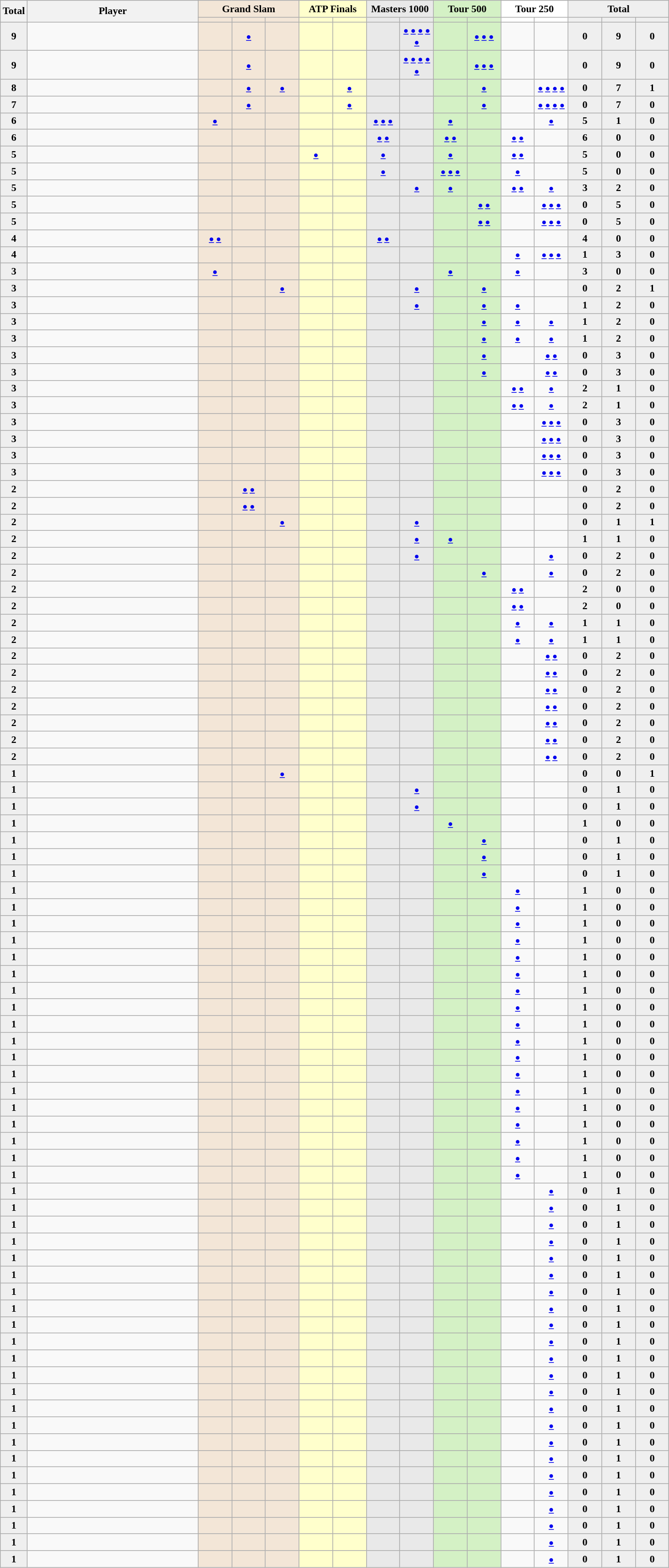<table class="sortable wikitable" style="font-size:90%;">
<tr>
<th style="width:30px;" rowspan="2">Total</th>
<th style="width:236px;" rowspan="2">Player</th>
<th style="background-color:#f3e6d7;" colspan="3">Grand Slam</th>
<th style="background-color:#ffffcc;" colspan="2">ATP Finals</th>
<th style="background-color:#e9e9e9;" colspan="2">Masters 1000</th>
<th style="background-color:#d4f1c5;" colspan="2">Tour 500</th>
<th style="background-color:#ffffff;" colspan="2">Tour 250</th>
<th style="background-color:#efefef;" colspan="3">Total</th>
</tr>
<tr>
<th style="width:41px; background-color:#f3e6d7;"></th>
<th style="width:41px; background-color:#f3e6d7;"></th>
<th style="width:41px; background-color:#f3e6d7;"></th>
<th style="width:41px; background-color:#ffffcc;"></th>
<th style="width:41px; background-color:#ffffcc;"></th>
<th style="width:41px; background-color:#e9e9e9;"></th>
<th style="width:41px; background-color:#e9e9e9;"></th>
<th style="width:41px; background-color:#d4f1c5;"></th>
<th style="width:41px; background-color:#d4f1c5;"></th>
<th style="width:41px; background-color:#ffffff;"></th>
<th style="width:41px; background-color:#ffffff;"></th>
<th style="width:41px; background-color:#efefef;"></th>
<th style="width:41px; background-color:#efefef;"></th>
<th style="width:41px; background-color:#efefef;"></th>
</tr>
<tr align=center>
<td bgcolor=#efefef><strong>9</strong></td>
<td align=left></td>
<td bgcolor="#F3E6D7"></td>
<td bgcolor="#F3E6D7"><small><a href='#'>●</a></small></td>
<td bgcolor="#F3E6D7"></td>
<td bgcolor="#ffffcc"></td>
<td bgcolor="#ffffcc"></td>
<td bgcolor="#E9E9E9"></td>
<td bgcolor="#E9E9E9"><small><a href='#'>●</a> <a href='#'>●</a> <a href='#'>●</a> <a href='#'>●</a> <a href='#'>●</a></small></td>
<td bgcolor="#D4F1C5"></td>
<td bgcolor="#D4F1C5"><small><a href='#'>●</a> <a href='#'>●</a> <a href='#'>●</a></small></td>
<td></td>
<td></td>
<td bgcolor=#efefef><strong>0</strong></td>
<td bgcolor=#efefef><strong>9</strong></td>
<td bgcolor=#efefef><strong>0</strong></td>
</tr>
<tr align=center>
<td bgcolor=#efefef><strong>9</strong></td>
<td align=left></td>
<td bgcolor="#F3E6D7"></td>
<td bgcolor="#F3E6D7"><small><a href='#'>●</a></small></td>
<td bgcolor="#F3E6D7"></td>
<td bgcolor="#ffffcc"></td>
<td bgcolor="#ffffcc"></td>
<td bgcolor="#E9E9E9"></td>
<td bgcolor="#E9E9E9"><small><a href='#'>●</a> <a href='#'>●</a> <a href='#'>●</a> <a href='#'>●</a> <a href='#'>●</a></small></td>
<td bgcolor="#D4F1C5"></td>
<td bgcolor="#D4F1C5"><small><a href='#'>●</a> <a href='#'>●</a> <a href='#'>●</a></small></td>
<td></td>
<td></td>
<td bgcolor=#efefef><strong>0</strong></td>
<td bgcolor=#efefef><strong>9</strong></td>
<td bgcolor=#efefef><strong>0</strong></td>
</tr>
<tr align=center>
<td bgcolor=#efefef><strong>8</strong></td>
<td align=left></td>
<td bgcolor="#F3E6D7"></td>
<td bgcolor="#F3E6D7"><small><a href='#'>●</a></small></td>
<td bgcolor="#F3E6D7"><small><a href='#'>●</a></small></td>
<td bgcolor="#ffffcc"></td>
<td bgcolor="#ffffcc"><small><a href='#'>●</a></small></td>
<td bgcolor="#E9E9E9"></td>
<td bgcolor="#E9E9E9"></td>
<td bgcolor="#D4F1C5"></td>
<td bgcolor="#D4F1C5"><small><a href='#'>●</a></small></td>
<td></td>
<td><small><a href='#'>●</a> <a href='#'>●</a> <a href='#'>●</a> <a href='#'>●</a></small></td>
<td bgcolor=#efefef><strong>0</strong></td>
<td bgcolor=#efefef><strong>7</strong></td>
<td bgcolor=#efefef><strong>1</strong></td>
</tr>
<tr align=center>
<td bgcolor=#efefef><strong>7</strong></td>
<td align=left></td>
<td bgcolor="#F3E6D7"></td>
<td bgcolor="#F3E6D7"><small><a href='#'>●</a></small></td>
<td bgcolor="#F3E6D7"></td>
<td bgcolor="#ffffcc"></td>
<td bgcolor="#ffffcc"><small><a href='#'>●</a></small></td>
<td bgcolor="#E9E9E9"></td>
<td bgcolor="#E9E9E9"></td>
<td bgcolor="#D4F1C5"></td>
<td bgcolor="#D4F1C5"><small><a href='#'>●</a></small></td>
<td></td>
<td><small><a href='#'>●</a> <a href='#'>●</a> <a href='#'>●</a> <a href='#'>●</a></small></td>
<td bgcolor=#efefef><strong>0</strong></td>
<td bgcolor=#efefef><strong>7</strong></td>
<td bgcolor=#efefef><strong>0</strong></td>
</tr>
<tr align=center>
<td bgcolor=#efefef><strong>6</strong></td>
<td align=left></td>
<td bgcolor="#F3E6D7"><small><a href='#'>●</a></small></td>
<td bgcolor="#F3E6D7"></td>
<td bgcolor="#F3E6D7"></td>
<td bgcolor="#ffffcc"></td>
<td bgcolor="#ffffcc"></td>
<td bgcolor="#E9E9E9"><small><a href='#'>●</a> <a href='#'>●</a> <a href='#'>●</a></small></td>
<td bgcolor="#E9E9E9"></td>
<td bgcolor="#D4F1C5"><small><a href='#'>●</a></small></td>
<td bgcolor="#D4F1C5"></td>
<td></td>
<td><small><a href='#'>●</a></small></td>
<td bgcolor=#efefef><strong>5</strong></td>
<td bgcolor=#efefef><strong>1</strong></td>
<td bgcolor=#efefef><strong>0</strong></td>
</tr>
<tr align=center>
<td bgcolor=#efefef><strong>6</strong></td>
<td align=left></td>
<td bgcolor="#F3E6D7"></td>
<td bgcolor="#F3E6D7"></td>
<td bgcolor="#F3E6D7"></td>
<td bgcolor="#ffffcc"></td>
<td bgcolor="#ffffcc"></td>
<td bgcolor="#E9E9E9"><small><a href='#'>●</a> <a href='#'>●</a></small></td>
<td bgcolor="#E9E9E9"></td>
<td bgcolor="#D4F1C5"><small><a href='#'>●</a> <a href='#'>●</a></small></td>
<td bgcolor="#D4F1C5"></td>
<td><small><a href='#'>●</a> <a href='#'>●</a></small></td>
<td></td>
<td bgcolor=#efefef><strong>6</strong></td>
<td bgcolor=#efefef><strong>0</strong></td>
<td bgcolor=#efefef><strong>0</strong></td>
</tr>
<tr align=center>
<td bgcolor=#efefef><strong>5</strong></td>
<td align=left></td>
<td bgcolor="#F3E6D7"></td>
<td bgcolor="#F3E6D7"></td>
<td bgcolor="#F3E6D7"></td>
<td bgcolor="#ffffcc"><small><a href='#'>●</a></small></td>
<td bgcolor="#ffffcc"></td>
<td bgcolor="#E9E9E9"><small><a href='#'>●</a></small></td>
<td bgcolor="#E9E9E9"></td>
<td bgcolor="#D4F1C5"><small><a href='#'>●</a></small></td>
<td bgcolor="#D4F1C5"></td>
<td><small><a href='#'>●</a> <a href='#'>●</a></small></td>
<td></td>
<td bgcolor=#efefef><strong>5</strong></td>
<td bgcolor=#efefef><strong>0</strong></td>
<td bgcolor=#efefef><strong>0</strong></td>
</tr>
<tr align=center>
<td bgcolor=#efefef><strong>5</strong></td>
<td align=left></td>
<td bgcolor="#F3E6D7"></td>
<td bgcolor="#F3E6D7"></td>
<td bgcolor="#F3E6D7"></td>
<td bgcolor="#ffffcc"></td>
<td bgcolor="#ffffcc"></td>
<td bgcolor="#E9E9E9"><small><a href='#'>●</a></small></td>
<td bgcolor="#E9E9E9"></td>
<td bgcolor="#D4F1C5"><small><a href='#'>●</a> <a href='#'>●</a> <a href='#'>●</a></small></td>
<td bgcolor="#D4F1C5"></td>
<td><small><a href='#'>●</a></small></td>
<td></td>
<td bgcolor=#efefef><strong>5</strong></td>
<td bgcolor=#efefef><strong>0</strong></td>
<td bgcolor=#efefef><strong>0</strong></td>
</tr>
<tr align=center>
<td bgcolor=#efefef><strong>5</strong></td>
<td align=left></td>
<td bgcolor="#F3E6D7"></td>
<td bgcolor="#F3E6D7"></td>
<td bgcolor="#F3E6D7"></td>
<td bgcolor="#ffffcc"></td>
<td bgcolor="#ffffcc"></td>
<td bgcolor="#E9E9E9"></td>
<td bgcolor="#E9E9E9"><small><a href='#'>●</a></small></td>
<td bgcolor="#D4F1C5"><small><a href='#'>●</a></small></td>
<td bgcolor="#D4F1C5"></td>
<td><small><a href='#'>●</a> <a href='#'>●</a></small></td>
<td><small><a href='#'>●</a></small></td>
<td bgcolor=#efefef><strong>3</strong></td>
<td bgcolor=#efefef><strong>2</strong></td>
<td bgcolor=#efefef><strong>0</strong></td>
</tr>
<tr align=center>
<td bgcolor=#efefef><strong>5</strong></td>
<td align=left></td>
<td bgcolor="#F3E6D7"></td>
<td bgcolor="#F3E6D7"></td>
<td bgcolor="#F3E6D7"></td>
<td bgcolor="#ffffcc"></td>
<td bgcolor="#ffffcc"></td>
<td bgcolor="#E9E9E9"></td>
<td bgcolor="#E9E9E9"><small></small></td>
<td bgcolor="#D4F1C5"></td>
<td bgcolor="#D4F1C5"><small><a href='#'>●</a> <a href='#'>●</a></small></td>
<td></td>
<td><small><a href='#'>●</a> <a href='#'>●</a> <a href='#'>●</a></small></td>
<td bgcolor=#efefef><strong>0</strong></td>
<td bgcolor=#efefef><strong>5</strong></td>
<td bgcolor=#efefef><strong>0</strong></td>
</tr>
<tr align=center>
<td bgcolor=#efefef><strong>5</strong></td>
<td align=left></td>
<td bgcolor="#F3E6D7"></td>
<td bgcolor="#F3E6D7"></td>
<td bgcolor="#F3E6D7"></td>
<td bgcolor="#ffffcc"></td>
<td bgcolor="#ffffcc"></td>
<td bgcolor="#E9E9E9"></td>
<td bgcolor="#E9E9E9"><small></small></td>
<td bgcolor="#D4F1C5"></td>
<td bgcolor="#D4F1C5"><small><a href='#'>●</a> <a href='#'>●</a></small></td>
<td></td>
<td><small><a href='#'>●</a> <a href='#'>●</a> <a href='#'>●</a></small></td>
<td bgcolor=#efefef><strong>0</strong></td>
<td bgcolor=#efefef><strong>5</strong></td>
<td bgcolor=#efefef><strong>0</strong></td>
</tr>
<tr align=center>
<td bgcolor=#efefef><strong>4</strong></td>
<td align=left></td>
<td bgcolor="#F3E6D7"><small><a href='#'>●</a> <a href='#'>●</a></small></td>
<td bgcolor="#F3E6D7"></td>
<td bgcolor="#F3E6D7"></td>
<td bgcolor="#ffffcc"></td>
<td bgcolor="#ffffcc"></td>
<td bgcolor="#E9E9E9"><small><a href='#'>●</a> <a href='#'>●</a></small></td>
<td bgcolor="#E9E9E9"></td>
<td bgcolor="#D4F1C5"></td>
<td bgcolor="#D4F1C5"></td>
<td></td>
<td></td>
<td bgcolor=#efefef><strong>4</strong></td>
<td bgcolor=#efefef><strong>0</strong></td>
<td bgcolor=#efefef><strong>0</strong></td>
</tr>
<tr align=center>
<td bgcolor=#efefef><strong>4</strong></td>
<td align=left></td>
<td bgcolor="#F3E6D7"></td>
<td bgcolor="#F3E6D7"></td>
<td bgcolor="#F3E6D7"></td>
<td bgcolor="#ffffcc"></td>
<td bgcolor="#ffffcc"></td>
<td bgcolor="#E9E9E9"></td>
<td bgcolor="#E9E9E9"></td>
<td bgcolor="#D4F1C5"></td>
<td bgcolor="#D4F1C5"></td>
<td><small><a href='#'>●</a></small></td>
<td><small><a href='#'>●</a> <a href='#'>●</a> <a href='#'>●</a></small></td>
<td bgcolor=#efefef><strong>1</strong></td>
<td bgcolor=#efefef><strong>3</strong></td>
<td bgcolor=#efefef><strong>0</strong></td>
</tr>
<tr align=center>
<td bgcolor=#efefef><strong>3</strong></td>
<td align=left></td>
<td bgcolor="#F3E6D7"><small><a href='#'>●</a></small></td>
<td bgcolor="#F3E6D7"></td>
<td bgcolor="#F3E6D7"></td>
<td bgcolor="#ffffcc"></td>
<td bgcolor="#ffffcc"></td>
<td bgcolor="#E9E9E9"></td>
<td bgcolor="#E9E9E9"></td>
<td bgcolor="#D4F1C5"><small><a href='#'>●</a></small></td>
<td bgcolor="#D4F1C5"></td>
<td><small><a href='#'>●</a></small></td>
<td></td>
<td bgcolor=#efefef><strong>3</strong></td>
<td bgcolor=#efefef><strong>0</strong></td>
<td bgcolor=#efefef><strong>0</strong></td>
</tr>
<tr align=center>
<td bgcolor=#efefef><strong>3</strong></td>
<td align=left></td>
<td bgcolor="#F3E6D7"></td>
<td bgcolor="#F3E6D7"></td>
<td bgcolor="#F3E6D7"><small><a href='#'>●</a></small></td>
<td bgcolor="#ffffcc"></td>
<td bgcolor="#ffffcc"></td>
<td bgcolor="#E9E9E9"></td>
<td bgcolor="#E9E9E9"><small><a href='#'>●</a></small></td>
<td bgcolor="#D4F1C5"></td>
<td bgcolor="#D4F1C5"><small><a href='#'>●</a></small></td>
<td></td>
<td></td>
<td bgcolor=#efefef><strong>0</strong></td>
<td bgcolor=#efefef><strong>2</strong></td>
<td bgcolor=#efefef><strong>1</strong></td>
</tr>
<tr align=center>
<td bgcolor=#efefef><strong>3</strong></td>
<td align=left></td>
<td bgcolor="#F3E6D7"></td>
<td bgcolor="#F3E6D7"></td>
<td bgcolor="#F3E6D7"></td>
<td bgcolor="#ffffcc"></td>
<td bgcolor="#ffffcc"></td>
<td bgcolor="#E9E9E9"></td>
<td bgcolor="#E9E9E9"><small><a href='#'>●</a></small></td>
<td bgcolor="#D4F1C5"></td>
<td bgcolor="#D4F1C5"><small><a href='#'>●</a></small></td>
<td><small><a href='#'>●</a></small></td>
<td></td>
<td bgcolor=#efefef><strong>1</strong></td>
<td bgcolor=#efefef><strong>2</strong></td>
<td bgcolor=#efefef><strong>0</strong></td>
</tr>
<tr align=center>
<td bgcolor=#efefef><strong>3</strong></td>
<td align=left></td>
<td bgcolor="#F3E6D7"></td>
<td bgcolor="#F3E6D7"></td>
<td bgcolor="#F3E6D7"></td>
<td bgcolor="#ffffcc"></td>
<td bgcolor="#ffffcc"></td>
<td bgcolor="#E9E9E9"></td>
<td bgcolor="#E9E9E9"></td>
<td bgcolor="#D4F1C5"></td>
<td bgcolor="#D4F1C5"><small><a href='#'>●</a></small></td>
<td><small><a href='#'>●</a></small></td>
<td><small><a href='#'>●</a></small></td>
<td bgcolor=#efefef><strong>1</strong></td>
<td bgcolor=#efefef><strong>2</strong></td>
<td bgcolor=#efefef><strong>0</strong></td>
</tr>
<tr align=center>
<td bgcolor=#efefef><strong>3</strong></td>
<td align=left></td>
<td bgcolor="#F3E6D7"></td>
<td bgcolor="#F3E6D7"></td>
<td bgcolor="#F3E6D7"></td>
<td bgcolor="#ffffcc"></td>
<td bgcolor="#ffffcc"></td>
<td bgcolor="#E9E9E9"></td>
<td bgcolor="#E9E9E9"></td>
<td bgcolor="#D4F1C5"></td>
<td bgcolor="#D4F1C5"><small><a href='#'>●</a></small></td>
<td><small><a href='#'>●</a></small></td>
<td><small><a href='#'>●</a></small></td>
<td bgcolor=#efefef><strong>1</strong></td>
<td bgcolor=#efefef><strong>2</strong></td>
<td bgcolor=#efefef><strong>0</strong></td>
</tr>
<tr align=center>
<td bgcolor=#efefef><strong>3</strong></td>
<td align=left></td>
<td bgcolor="#F3E6D7"></td>
<td bgcolor="#F3E6D7"></td>
<td bgcolor="#F3E6D7"></td>
<td bgcolor="#ffffcc"></td>
<td bgcolor="#ffffcc"></td>
<td bgcolor="#E9E9E9"></td>
<td bgcolor="#E9E9E9"></td>
<td bgcolor="#D4F1C5"></td>
<td bgcolor="#D4F1C5"><small><a href='#'>●</a></small></td>
<td></td>
<td><small><a href='#'>●</a> <a href='#'>●</a></small></td>
<td bgcolor=#efefef><strong>0</strong></td>
<td bgcolor=#efefef><strong>3</strong></td>
<td bgcolor=#efefef><strong>0</strong></td>
</tr>
<tr align=center>
<td bgcolor=#efefef><strong>3</strong></td>
<td align=left></td>
<td bgcolor="#F3E6D7"></td>
<td bgcolor="#F3E6D7"></td>
<td bgcolor="#F3E6D7"></td>
<td bgcolor="#ffffcc"></td>
<td bgcolor="#ffffcc"></td>
<td bgcolor="#E9E9E9"></td>
<td bgcolor="#E9E9E9"></td>
<td bgcolor="#D4F1C5"></td>
<td bgcolor="#D4F1C5"><small><a href='#'>●</a></small></td>
<td></td>
<td><small><a href='#'>●</a> <a href='#'>●</a></small></td>
<td bgcolor=#efefef><strong>0</strong></td>
<td bgcolor=#efefef><strong>3</strong></td>
<td bgcolor=#efefef><strong>0</strong></td>
</tr>
<tr align=center>
<td bgcolor=#efefef><strong>3</strong></td>
<td align=left></td>
<td bgcolor="#F3E6D7"></td>
<td bgcolor="#F3E6D7"></td>
<td bgcolor="#F3E6D7"></td>
<td bgcolor="#ffffcc"></td>
<td bgcolor="#ffffcc"></td>
<td bgcolor="#E9E9E9"></td>
<td bgcolor="#E9E9E9"></td>
<td bgcolor="#D4F1C5"></td>
<td bgcolor="#D4F1C5"></td>
<td><small><a href='#'>●</a> <a href='#'>●</a></small></td>
<td><small><a href='#'>●</a></small></td>
<td bgcolor=#efefef><strong>2</strong></td>
<td bgcolor=#efefef><strong>1</strong></td>
<td bgcolor=#efefef><strong>0</strong></td>
</tr>
<tr align=center>
<td bgcolor=#efefef><strong>3</strong></td>
<td align=left></td>
<td bgcolor="#F3E6D7"></td>
<td bgcolor="#F3E6D7"></td>
<td bgcolor="#F3E6D7"></td>
<td bgcolor="#ffffcc"></td>
<td bgcolor="#ffffcc"></td>
<td bgcolor="#E9E9E9"></td>
<td bgcolor="#E9E9E9"></td>
<td bgcolor="#D4F1C5"></td>
<td bgcolor="#D4F1C5"></td>
<td><small><a href='#'>●</a> <a href='#'>●</a></small></td>
<td><small><a href='#'>●</a></small></td>
<td bgcolor=#efefef><strong>2</strong></td>
<td bgcolor=#efefef><strong>1</strong></td>
<td bgcolor=#efefef><strong>0</strong></td>
</tr>
<tr align=center>
<td bgcolor=#efefef><strong>3</strong></td>
<td align=left></td>
<td bgcolor="#F3E6D7"></td>
<td bgcolor="#F3E6D7"></td>
<td bgcolor="#F3E6D7"></td>
<td bgcolor="#ffffcc"></td>
<td bgcolor="#ffffcc"></td>
<td bgcolor="#E9E9E9"></td>
<td bgcolor="#E9E9E9"></td>
<td bgcolor="#D4F1C5"></td>
<td bgcolor="#D4F1C5"></td>
<td></td>
<td><small><a href='#'>●</a> <a href='#'>●</a> <a href='#'>●</a></small></td>
<td bgcolor=#efefef><strong>0</strong></td>
<td bgcolor=#efefef><strong>3</strong></td>
<td bgcolor=#efefef><strong>0</strong></td>
</tr>
<tr align=center>
<td bgcolor=#efefef><strong>3</strong></td>
<td align=left></td>
<td bgcolor="#F3E6D7"></td>
<td bgcolor="#F3E6D7"></td>
<td bgcolor="#F3E6D7"></td>
<td bgcolor="#ffffcc"></td>
<td bgcolor="#ffffcc"></td>
<td bgcolor="#E9E9E9"></td>
<td bgcolor="#E9E9E9"></td>
<td bgcolor="#D4F1C5"></td>
<td bgcolor="#D4F1C5"></td>
<td></td>
<td><small><a href='#'>●</a> <a href='#'>●</a> <a href='#'>●</a></small></td>
<td bgcolor=#efefef><strong>0</strong></td>
<td bgcolor=#efefef><strong>3</strong></td>
<td bgcolor=#efefef><strong>0</strong></td>
</tr>
<tr align=center>
<td bgcolor=#efefef><strong>3</strong></td>
<td align=left></td>
<td bgcolor="#F3E6D7"></td>
<td bgcolor="#F3E6D7"></td>
<td bgcolor="#F3E6D7"></td>
<td bgcolor="#ffffcc"></td>
<td bgcolor="#ffffcc"></td>
<td bgcolor="#E9E9E9"></td>
<td bgcolor="#E9E9E9"></td>
<td bgcolor="#D4F1C5"></td>
<td bgcolor="#D4F1C5"></td>
<td></td>
<td><small><a href='#'>●</a> <a href='#'>●</a> <a href='#'>●</a></small></td>
<td bgcolor=#efefef><strong>0</strong></td>
<td bgcolor=#efefef><strong>3</strong></td>
<td bgcolor=#efefef><strong>0</strong></td>
</tr>
<tr align=center>
<td bgcolor=#efefef><strong>3</strong></td>
<td align=left></td>
<td bgcolor="#F3E6D7"></td>
<td bgcolor="#F3E6D7"></td>
<td bgcolor="#F3E6D7"></td>
<td bgcolor="#ffffcc"></td>
<td bgcolor="#ffffcc"></td>
<td bgcolor="#E9E9E9"></td>
<td bgcolor="#E9E9E9"></td>
<td bgcolor="#D4F1C5"></td>
<td bgcolor="#D4F1C5"></td>
<td></td>
<td><small><a href='#'>●</a> <a href='#'>●</a> <a href='#'>●</a></small></td>
<td bgcolor=#efefef><strong>0</strong></td>
<td bgcolor=#efefef><strong>3</strong></td>
<td bgcolor=#efefef><strong>0</strong></td>
</tr>
<tr align=center>
<td bgcolor=#efefef><strong>2</strong></td>
<td align=left></td>
<td bgcolor="#F3E6D7"></td>
<td bgcolor="#F3E6D7"><small><a href='#'>●</a> <a href='#'>●</a></small></td>
<td bgcolor="#F3E6D7"></td>
<td bgcolor="#ffffcc"></td>
<td bgcolor="#ffffcc"></td>
<td bgcolor="#E9E9E9"></td>
<td bgcolor="#E9E9E9"></td>
<td bgcolor="#D4F1C5"></td>
<td bgcolor="#D4F1C5"></td>
<td></td>
<td></td>
<td bgcolor=#efefef><strong>0</strong></td>
<td bgcolor=#efefef><strong>2</strong></td>
<td bgcolor=#efefef><strong>0</strong></td>
</tr>
<tr align=center>
<td bgcolor=#efefef><strong>2</strong></td>
<td align=left></td>
<td bgcolor="#F3E6D7"></td>
<td bgcolor="#F3E6D7"><small><a href='#'>●</a> <a href='#'>●</a></small></td>
<td bgcolor="#F3E6D7"></td>
<td bgcolor="#ffffcc"></td>
<td bgcolor="#ffffcc"></td>
<td bgcolor="#E9E9E9"></td>
<td bgcolor="#E9E9E9"></td>
<td bgcolor="#D4F1C5"></td>
<td bgcolor="#D4F1C5"></td>
<td></td>
<td></td>
<td bgcolor=#efefef><strong>0</strong></td>
<td bgcolor=#efefef><strong>2</strong></td>
<td bgcolor=#efefef><strong>0</strong></td>
</tr>
<tr align=center>
<td bgcolor=#efefef><strong>2</strong></td>
<td align=left></td>
<td bgcolor="#F3E6D7"></td>
<td bgcolor="#F3E6D7"></td>
<td bgcolor="#F3E6D7"><small><a href='#'>●</a></small></td>
<td bgcolor="#ffffcc"></td>
<td bgcolor="#ffffcc"></td>
<td bgcolor="#E9E9E9"></td>
<td bgcolor="#E9E9E9"><small><a href='#'>●</a></small></td>
<td bgcolor="#D4F1C5"></td>
<td bgcolor="#D4F1C5"></td>
<td></td>
<td></td>
<td bgcolor=#efefef><strong>0</strong></td>
<td bgcolor=#efefef><strong>1</strong></td>
<td bgcolor=#efefef><strong>1</strong></td>
</tr>
<tr align=center>
<td bgcolor=#efefef><strong>2</strong></td>
<td align=left></td>
<td bgcolor="#F3E6D7"></td>
<td bgcolor="#F3E6D7"></td>
<td bgcolor="#F3E6D7"></td>
<td bgcolor="#ffffcc"></td>
<td bgcolor="#ffffcc"></td>
<td bgcolor="#E9E9E9"></td>
<td bgcolor="#E9E9E9"><small><a href='#'>●</a></small></td>
<td bgcolor="#D4F1C5"><small><a href='#'>●</a></small></td>
<td bgcolor="#D4F1C5"></td>
<td></td>
<td></td>
<td bgcolor=#efefef><strong>1</strong></td>
<td bgcolor=#efefef><strong>1</strong></td>
<td bgcolor=#efefef><strong>0</strong></td>
</tr>
<tr align=center>
<td bgcolor=#efefef><strong>2</strong></td>
<td align=left></td>
<td bgcolor="#F3E6D7"></td>
<td bgcolor="#F3E6D7"></td>
<td bgcolor="#F3E6D7"></td>
<td bgcolor="#ffffcc"></td>
<td bgcolor="#ffffcc"></td>
<td bgcolor="#E9E9E9"></td>
<td bgcolor="#E9E9E9"><small><a href='#'>●</a></small></td>
<td bgcolor="#D4F1C5"></td>
<td bgcolor="#D4F1C5"></td>
<td></td>
<td><small><a href='#'>●</a></small></td>
<td bgcolor=#efefef><strong>0</strong></td>
<td bgcolor=#efefef><strong>2</strong></td>
<td bgcolor=#efefef><strong>0</strong></td>
</tr>
<tr align=center>
<td bgcolor=#efefef><strong>2</strong></td>
<td align=left></td>
<td bgcolor="#F3E6D7"></td>
<td bgcolor="#F3E6D7"></td>
<td bgcolor="#F3E6D7"></td>
<td bgcolor="#ffffcc"></td>
<td bgcolor="#ffffcc"></td>
<td bgcolor="#E9E9E9"></td>
<td bgcolor="#E9E9E9"></td>
<td bgcolor="#D4F1C5"></td>
<td bgcolor="#D4F1C5"><small><a href='#'>●</a></small></td>
<td></td>
<td><small><a href='#'>●</a></small></td>
<td bgcolor=#efefef><strong>0</strong></td>
<td bgcolor=#efefef><strong>2</strong></td>
<td bgcolor=#efefef><strong>0</strong></td>
</tr>
<tr align=center>
<td bgcolor=#efefef><strong>2</strong></td>
<td align=left></td>
<td bgcolor="#F3E6D7"></td>
<td bgcolor="#F3E6D7"></td>
<td bgcolor="#F3E6D7"></td>
<td bgcolor="#ffffcc"></td>
<td bgcolor="#ffffcc"></td>
<td bgcolor="#E9E9E9"></td>
<td bgcolor="#E9E9E9"></td>
<td bgcolor="#D4F1C5"></td>
<td bgcolor="#D4F1C5"></td>
<td><small><a href='#'>●</a> <a href='#'>●</a></small></td>
<td></td>
<td bgcolor=#efefef><strong>2</strong></td>
<td bgcolor=#efefef><strong>0</strong></td>
<td bgcolor=#efefef><strong>0</strong></td>
</tr>
<tr align=center>
<td bgcolor=#efefef><strong>2</strong></td>
<td align=left></td>
<td bgcolor="#F3E6D7"></td>
<td bgcolor="#F3E6D7"></td>
<td bgcolor="#F3E6D7"></td>
<td bgcolor="#ffffcc"></td>
<td bgcolor="#ffffcc"></td>
<td bgcolor="#E9E9E9"></td>
<td bgcolor="#E9E9E9"></td>
<td bgcolor="#D4F1C5"></td>
<td bgcolor="#D4F1C5"></td>
<td><small><a href='#'>●</a> <a href='#'>●</a></small></td>
<td></td>
<td bgcolor=#efefef><strong>2</strong></td>
<td bgcolor=#efefef><strong>0</strong></td>
<td bgcolor=#efefef><strong>0</strong></td>
</tr>
<tr align=center>
<td bgcolor=#efefef><strong>2</strong></td>
<td align=left></td>
<td bgcolor="#F3E6D7"></td>
<td bgcolor="#F3E6D7"></td>
<td bgcolor="#F3E6D7"></td>
<td bgcolor="#ffffcc"></td>
<td bgcolor="#ffffcc"></td>
<td bgcolor="#E9E9E9"></td>
<td bgcolor="#E9E9E9"></td>
<td bgcolor="#D4F1C5"></td>
<td bgcolor="#D4F1C5"></td>
<td><small><a href='#'>●</a></small></td>
<td><small><a href='#'>●</a></small></td>
<td bgcolor=#efefef><strong>1</strong></td>
<td bgcolor=#efefef><strong>1</strong></td>
<td bgcolor=#efefef><strong>0</strong></td>
</tr>
<tr align=center>
<td bgcolor=#efefef><strong>2</strong></td>
<td align=left></td>
<td bgcolor="#F3E6D7"></td>
<td bgcolor="#F3E6D7"></td>
<td bgcolor="#F3E6D7"></td>
<td bgcolor="#ffffcc"></td>
<td bgcolor="#ffffcc"></td>
<td bgcolor="#E9E9E9"></td>
<td bgcolor="#E9E9E9"></td>
<td bgcolor="#D4F1C5"></td>
<td bgcolor="#D4F1C5"></td>
<td><small><a href='#'>●</a></small></td>
<td><small><a href='#'>●</a></small></td>
<td bgcolor=#efefef><strong>1</strong></td>
<td bgcolor=#efefef><strong>1</strong></td>
<td bgcolor=#efefef><strong>0</strong></td>
</tr>
<tr align=center>
<td bgcolor=#efefef><strong>2</strong></td>
<td align=left></td>
<td bgcolor="#F3E6D7"></td>
<td bgcolor="#F3E6D7"></td>
<td bgcolor="#F3E6D7"></td>
<td bgcolor="#ffffcc"></td>
<td bgcolor="#ffffcc"></td>
<td bgcolor="#E9E9E9"></td>
<td bgcolor="#E9E9E9"></td>
<td bgcolor="#D4F1C5"></td>
<td bgcolor="#D4F1C5"></td>
<td></td>
<td><small><a href='#'>●</a> <a href='#'>●</a></small></td>
<td bgcolor=#efefef><strong>0</strong></td>
<td bgcolor=#efefef><strong>2</strong></td>
<td bgcolor=#efefef><strong>0</strong></td>
</tr>
<tr align=center>
<td bgcolor=#efefef><strong>2</strong></td>
<td align=left></td>
<td bgcolor="#F3E6D7"></td>
<td bgcolor="#F3E6D7"></td>
<td bgcolor="#F3E6D7"></td>
<td bgcolor="#ffffcc"></td>
<td bgcolor="#ffffcc"></td>
<td bgcolor="#E9E9E9"></td>
<td bgcolor="#E9E9E9"></td>
<td bgcolor="#D4F1C5"></td>
<td bgcolor="#D4F1C5"></td>
<td></td>
<td><small><a href='#'>●</a> <a href='#'>●</a></small></td>
<td bgcolor=#efefef><strong>0</strong></td>
<td bgcolor=#efefef><strong>2</strong></td>
<td bgcolor=#efefef><strong>0</strong></td>
</tr>
<tr align=center>
<td bgcolor=#efefef><strong>2</strong></td>
<td align=left></td>
<td bgcolor="#F3E6D7"></td>
<td bgcolor="#F3E6D7"></td>
<td bgcolor="#F3E6D7"></td>
<td bgcolor="#ffffcc"></td>
<td bgcolor="#ffffcc"></td>
<td bgcolor="#E9E9E9"></td>
<td bgcolor="#E9E9E9"></td>
<td bgcolor="#D4F1C5"></td>
<td bgcolor="#D4F1C5"></td>
<td></td>
<td><small><a href='#'>●</a> <a href='#'>●</a></small></td>
<td bgcolor=#efefef><strong>0</strong></td>
<td bgcolor=#efefef><strong>2</strong></td>
<td bgcolor=#efefef><strong>0</strong></td>
</tr>
<tr align=center>
<td bgcolor=#efefef><strong>2</strong></td>
<td align=left></td>
<td bgcolor="#F3E6D7"></td>
<td bgcolor="#F3E6D7"></td>
<td bgcolor="#F3E6D7"></td>
<td bgcolor="#ffffcc"></td>
<td bgcolor="#ffffcc"></td>
<td bgcolor="#E9E9E9"></td>
<td bgcolor="#E9E9E9"></td>
<td bgcolor="#D4F1C5"></td>
<td bgcolor="#D4F1C5"></td>
<td></td>
<td><small><a href='#'>●</a> <a href='#'>●</a></small></td>
<td bgcolor=#efefef><strong>0</strong></td>
<td bgcolor=#efefef><strong>2</strong></td>
<td bgcolor=#efefef><strong>0</strong></td>
</tr>
<tr align=center>
<td bgcolor=#efefef><strong>2</strong></td>
<td align=left></td>
<td bgcolor="#F3E6D7"></td>
<td bgcolor="#F3E6D7"></td>
<td bgcolor="#F3E6D7"></td>
<td bgcolor="#ffffcc"></td>
<td bgcolor="#ffffcc"></td>
<td bgcolor="#E9E9E9"></td>
<td bgcolor="#E9E9E9"></td>
<td bgcolor="#D4F1C5"></td>
<td bgcolor="#D4F1C5"></td>
<td></td>
<td><small><a href='#'>●</a> <a href='#'>●</a></small></td>
<td bgcolor=#efefef><strong>0</strong></td>
<td bgcolor=#efefef><strong>2</strong></td>
<td bgcolor=#efefef><strong>0</strong></td>
</tr>
<tr align=center>
<td bgcolor=#efefef><strong>2</strong></td>
<td align=left></td>
<td bgcolor="#F3E6D7"></td>
<td bgcolor="#F3E6D7"></td>
<td bgcolor="#F3E6D7"></td>
<td bgcolor="#ffffcc"></td>
<td bgcolor="#ffffcc"></td>
<td bgcolor="#E9E9E9"></td>
<td bgcolor="#E9E9E9"></td>
<td bgcolor="#D4F1C5"></td>
<td bgcolor="#D4F1C5"></td>
<td></td>
<td><small><a href='#'>●</a> <a href='#'>●</a></small></td>
<td bgcolor=#efefef><strong>0</strong></td>
<td bgcolor=#efefef><strong>2</strong></td>
<td bgcolor=#efefef><strong>0</strong></td>
</tr>
<tr align=center>
<td bgcolor=#efefef><strong>2</strong></td>
<td align=left></td>
<td bgcolor="#F3E6D7"></td>
<td bgcolor="#F3E6D7"></td>
<td bgcolor="#F3E6D7"></td>
<td bgcolor="#ffffcc"></td>
<td bgcolor="#ffffcc"></td>
<td bgcolor="#E9E9E9"></td>
<td bgcolor="#E9E9E9"></td>
<td bgcolor="#D4F1C5"></td>
<td bgcolor="#D4F1C5"></td>
<td></td>
<td><small><a href='#'>●</a> <a href='#'>●</a></small></td>
<td bgcolor=#efefef><strong>0</strong></td>
<td bgcolor=#efefef><strong>2</strong></td>
<td bgcolor=#efefef><strong>0</strong></td>
</tr>
<tr align=center>
<td bgcolor=#efefef><strong>1</strong></td>
<td align=left></td>
<td bgcolor="#F3E6D7"></td>
<td bgcolor="#F3E6D7"></td>
<td bgcolor="#F3E6D7"><small><a href='#'>●</a></small></td>
<td bgcolor="#ffffcc"></td>
<td bgcolor="#ffffcc"></td>
<td bgcolor="#E9E9E9"></td>
<td bgcolor="#E9E9E9"></td>
<td bgcolor="#D4F1C5"></td>
<td bgcolor="#D4F1C5"></td>
<td></td>
<td></td>
<td bgcolor=#efefef><strong>0</strong></td>
<td bgcolor=#efefef><strong>0</strong></td>
<td bgcolor=#efefef><strong>1</strong></td>
</tr>
<tr align=center>
<td bgcolor=#efefef><strong>1</strong></td>
<td align=left></td>
<td bgcolor="#F3E6D7"></td>
<td bgcolor="#F3E6D7"></td>
<td bgcolor="#F3E6D7"></td>
<td bgcolor="#ffffcc"></td>
<td bgcolor="#ffffcc"></td>
<td bgcolor="#E9E9E9"></td>
<td bgcolor="#E9E9E9"><small><a href='#'>●</a></small></td>
<td bgcolor="#D4F1C5"></td>
<td bgcolor="#D4F1C5"></td>
<td></td>
<td></td>
<td bgcolor=#efefef><strong>0</strong></td>
<td bgcolor=#efefef><strong>1</strong></td>
<td bgcolor=#efefef><strong>0</strong></td>
</tr>
<tr align=center>
<td bgcolor=#efefef><strong>1</strong></td>
<td align=left></td>
<td bgcolor="#F3E6D7"></td>
<td bgcolor="#F3E6D7"></td>
<td bgcolor="#F3E6D7"></td>
<td bgcolor="#ffffcc"></td>
<td bgcolor="#ffffcc"></td>
<td bgcolor="#E9E9E9"></td>
<td bgcolor="#E9E9E9"><small><a href='#'>●</a></small></td>
<td bgcolor="#D4F1C5"></td>
<td bgcolor="#D4F1C5"></td>
<td></td>
<td></td>
<td bgcolor=#efefef><strong>0</strong></td>
<td bgcolor=#efefef><strong>1</strong></td>
<td bgcolor=#efefef><strong>0</strong></td>
</tr>
<tr align=center>
<td bgcolor=#efefef><strong>1</strong></td>
<td align=left></td>
<td bgcolor="#F3E6D7"></td>
<td bgcolor="#F3E6D7"></td>
<td bgcolor="#F3E6D7"></td>
<td bgcolor="#ffffcc"></td>
<td bgcolor="#ffffcc"></td>
<td bgcolor="#E9E9E9"></td>
<td bgcolor="#E9E9E9"></td>
<td bgcolor="#D4F1C5"><small><a href='#'>●</a></small></td>
<td bgcolor="#D4F1C5"></td>
<td></td>
<td></td>
<td bgcolor=#efefef><strong>1</strong></td>
<td bgcolor=#efefef><strong>0</strong></td>
<td bgcolor=#efefef><strong>0</strong></td>
</tr>
<tr align=center>
<td bgcolor=#efefef><strong>1</strong></td>
<td align=left></td>
<td bgcolor="#F3E6D7"></td>
<td bgcolor="#F3E6D7"></td>
<td bgcolor="#F3E6D7"></td>
<td bgcolor="#ffffcc"></td>
<td bgcolor="#ffffcc"></td>
<td bgcolor="#E9E9E9"></td>
<td bgcolor="#E9E9E9"></td>
<td bgcolor="#D4F1C5"></td>
<td bgcolor="#D4F1C5"><small><a href='#'>●</a></small></td>
<td></td>
<td></td>
<td bgcolor=#efefef><strong>0</strong></td>
<td bgcolor=#efefef><strong>1</strong></td>
<td bgcolor=#efefef><strong>0</strong></td>
</tr>
<tr align=center>
<td bgcolor=#efefef><strong>1</strong></td>
<td align=left></td>
<td bgcolor="#F3E6D7"></td>
<td bgcolor="#F3E6D7"></td>
<td bgcolor="#F3E6D7"></td>
<td bgcolor="#ffffcc"></td>
<td bgcolor="#ffffcc"></td>
<td bgcolor="#E9E9E9"></td>
<td bgcolor="#E9E9E9"></td>
<td bgcolor="#D4F1C5"></td>
<td bgcolor="#D4F1C5"><small><a href='#'>●</a></small></td>
<td></td>
<td></td>
<td bgcolor=#efefef><strong>0</strong></td>
<td bgcolor=#efefef><strong>1</strong></td>
<td bgcolor=#efefef><strong>0</strong></td>
</tr>
<tr align=center>
<td bgcolor=#efefef><strong>1</strong></td>
<td align=left></td>
<td bgcolor="#F3E6D7"></td>
<td bgcolor="#F3E6D7"></td>
<td bgcolor="#F3E6D7"></td>
<td bgcolor="#ffffcc"></td>
<td bgcolor="#ffffcc"></td>
<td bgcolor="#E9E9E9"></td>
<td bgcolor="#E9E9E9"></td>
<td bgcolor="#D4F1C5"></td>
<td bgcolor="#D4F1C5"><small><a href='#'>●</a></small></td>
<td></td>
<td></td>
<td bgcolor=#efefef><strong>0</strong></td>
<td bgcolor=#efefef><strong>1</strong></td>
<td bgcolor=#efefef><strong>0</strong></td>
</tr>
<tr align=center>
<td bgcolor=#efefef><strong>1</strong></td>
<td align=left></td>
<td bgcolor="#F3E6D7"></td>
<td bgcolor="#F3E6D7"></td>
<td bgcolor="#F3E6D7"></td>
<td bgcolor="#ffffcc"></td>
<td bgcolor="#ffffcc"></td>
<td bgcolor="#E9E9E9"></td>
<td bgcolor="#E9E9E9"></td>
<td bgcolor="#D4F1C5"></td>
<td bgcolor="#D4F1C5"></td>
<td><small><a href='#'>●</a></small></td>
<td></td>
<td bgcolor=#efefef><strong>1</strong></td>
<td bgcolor=#efefef><strong>0</strong></td>
<td bgcolor=#efefef><strong>0</strong></td>
</tr>
<tr align=center>
<td bgcolor=#efefef><strong>1</strong></td>
<td align=left></td>
<td bgcolor="#F3E6D7"></td>
<td bgcolor="#F3E6D7"></td>
<td bgcolor="#F3E6D7"></td>
<td bgcolor="#ffffcc"></td>
<td bgcolor="#ffffcc"></td>
<td bgcolor="#E9E9E9"></td>
<td bgcolor="#E9E9E9"></td>
<td bgcolor="#D4F1C5"></td>
<td bgcolor="#D4F1C5"></td>
<td><small><a href='#'>●</a></small></td>
<td></td>
<td bgcolor=#efefef><strong>1</strong></td>
<td bgcolor=#efefef><strong>0</strong></td>
<td bgcolor=#efefef><strong>0</strong></td>
</tr>
<tr align=center>
<td bgcolor=#efefef><strong>1</strong></td>
<td align=left></td>
<td bgcolor="#F3E6D7"></td>
<td bgcolor="#F3E6D7"></td>
<td bgcolor="#F3E6D7"></td>
<td bgcolor="#ffffcc"></td>
<td bgcolor="#ffffcc"></td>
<td bgcolor="#E9E9E9"></td>
<td bgcolor="#E9E9E9"></td>
<td bgcolor="#D4F1C5"></td>
<td bgcolor="#D4F1C5"></td>
<td><small><a href='#'>●</a></small></td>
<td></td>
<td bgcolor=#efefef><strong>1</strong></td>
<td bgcolor=#efefef><strong>0</strong></td>
<td bgcolor=#efefef><strong>0</strong></td>
</tr>
<tr align=center>
<td bgcolor=#efefef><strong>1</strong></td>
<td align=left></td>
<td bgcolor="#F3E6D7"></td>
<td bgcolor="#F3E6D7"></td>
<td bgcolor="#F3E6D7"></td>
<td bgcolor="#ffffcc"></td>
<td bgcolor="#ffffcc"></td>
<td bgcolor="#E9E9E9"></td>
<td bgcolor="#E9E9E9"></td>
<td bgcolor="#D4F1C5"></td>
<td bgcolor="#D4F1C5"></td>
<td><small><a href='#'>●</a></small></td>
<td></td>
<td bgcolor=#efefef><strong>1</strong></td>
<td bgcolor=#efefef><strong>0</strong></td>
<td bgcolor=#efefef><strong>0</strong></td>
</tr>
<tr align=center>
<td bgcolor=#efefef><strong>1</strong></td>
<td align=left></td>
<td bgcolor="#F3E6D7"></td>
<td bgcolor="#F3E6D7"></td>
<td bgcolor="#F3E6D7"></td>
<td bgcolor="#ffffcc"></td>
<td bgcolor="#ffffcc"></td>
<td bgcolor="#E9E9E9"></td>
<td bgcolor="#E9E9E9"></td>
<td bgcolor="#D4F1C5"></td>
<td bgcolor="#D4F1C5"></td>
<td><small><a href='#'>●</a></small></td>
<td></td>
<td bgcolor=#efefef><strong>1</strong></td>
<td bgcolor=#efefef><strong>0</strong></td>
<td bgcolor=#efefef><strong>0</strong></td>
</tr>
<tr align=center>
<td bgcolor=#efefef><strong>1</strong></td>
<td align=left></td>
<td bgcolor="#F3E6D7"></td>
<td bgcolor="#F3E6D7"></td>
<td bgcolor="#F3E6D7"></td>
<td bgcolor="#ffffcc"></td>
<td bgcolor="#ffffcc"></td>
<td bgcolor="#E9E9E9"></td>
<td bgcolor="#E9E9E9"></td>
<td bgcolor="#D4F1C5"></td>
<td bgcolor="#D4F1C5"></td>
<td><small><a href='#'>●</a></small></td>
<td></td>
<td bgcolor=#efefef><strong>1</strong></td>
<td bgcolor=#efefef><strong>0</strong></td>
<td bgcolor=#efefef><strong>0</strong></td>
</tr>
<tr align=center>
<td bgcolor=#efefef><strong>1</strong></td>
<td align=left></td>
<td bgcolor="#F3E6D7"></td>
<td bgcolor="#F3E6D7"></td>
<td bgcolor="#F3E6D7"></td>
<td bgcolor="#ffffcc"></td>
<td bgcolor="#ffffcc"></td>
<td bgcolor="#E9E9E9"></td>
<td bgcolor="#E9E9E9"></td>
<td bgcolor="#D4F1C5"></td>
<td bgcolor="#D4F1C5"></td>
<td><small><a href='#'>●</a></small></td>
<td></td>
<td bgcolor=#efefef><strong>1</strong></td>
<td bgcolor=#efefef><strong>0</strong></td>
<td bgcolor=#efefef><strong>0</strong></td>
</tr>
<tr align=center>
<td bgcolor=#efefef><strong>1</strong></td>
<td align=left></td>
<td bgcolor="#F3E6D7"></td>
<td bgcolor="#F3E6D7"></td>
<td bgcolor="#F3E6D7"></td>
<td bgcolor="#ffffcc"></td>
<td bgcolor="#ffffcc"></td>
<td bgcolor="#E9E9E9"></td>
<td bgcolor="#E9E9E9"></td>
<td bgcolor="#D4F1C5"></td>
<td bgcolor="#D4F1C5"></td>
<td><small><a href='#'>●</a></small></td>
<td></td>
<td bgcolor=#efefef><strong>1</strong></td>
<td bgcolor=#efefef><strong>0</strong></td>
<td bgcolor=#efefef><strong>0</strong></td>
</tr>
<tr align=center>
<td bgcolor=#efefef><strong>1</strong></td>
<td align=left></td>
<td bgcolor="#F3E6D7"></td>
<td bgcolor="#F3E6D7"></td>
<td bgcolor="#F3E6D7"></td>
<td bgcolor="#ffffcc"></td>
<td bgcolor="#ffffcc"></td>
<td bgcolor="#E9E9E9"></td>
<td bgcolor="#E9E9E9"></td>
<td bgcolor="#D4F1C5"></td>
<td bgcolor="#D4F1C5"></td>
<td><small><a href='#'>●</a></small></td>
<td></td>
<td bgcolor=#efefef><strong>1</strong></td>
<td bgcolor=#efefef><strong>0</strong></td>
<td bgcolor=#efefef><strong>0</strong></td>
</tr>
<tr align=center>
<td bgcolor=#efefef><strong>1</strong></td>
<td align=left></td>
<td bgcolor="#F3E6D7"></td>
<td bgcolor="#F3E6D7"></td>
<td bgcolor="#F3E6D7"></td>
<td bgcolor="#ffffcc"></td>
<td bgcolor="#ffffcc"></td>
<td bgcolor="#E9E9E9"></td>
<td bgcolor="#E9E9E9"></td>
<td bgcolor="#D4F1C5"></td>
<td bgcolor="#D4F1C5"></td>
<td><small><a href='#'>●</a></small></td>
<td></td>
<td bgcolor=#efefef><strong>1</strong></td>
<td bgcolor=#efefef><strong>0</strong></td>
<td bgcolor=#efefef><strong>0</strong></td>
</tr>
<tr align=center>
<td bgcolor=#efefef><strong>1</strong></td>
<td align=left></td>
<td bgcolor="#F3E6D7"></td>
<td bgcolor="#F3E6D7"></td>
<td bgcolor="#F3E6D7"></td>
<td bgcolor="#ffffcc"></td>
<td bgcolor="#ffffcc"></td>
<td bgcolor="#E9E9E9"></td>
<td bgcolor="#E9E9E9"></td>
<td bgcolor="#D4F1C5"></td>
<td bgcolor="#D4F1C5"></td>
<td><small><a href='#'>●</a></small></td>
<td></td>
<td bgcolor=#efefef><strong>1</strong></td>
<td bgcolor=#efefef><strong>0</strong></td>
<td bgcolor=#efefef><strong>0</strong></td>
</tr>
<tr align=center>
<td bgcolor=#efefef><strong>1</strong></td>
<td align=left></td>
<td bgcolor="#F3E6D7"></td>
<td bgcolor="#F3E6D7"></td>
<td bgcolor="#F3E6D7"></td>
<td bgcolor="#ffffcc"></td>
<td bgcolor="#ffffcc"></td>
<td bgcolor="#E9E9E9"></td>
<td bgcolor="#E9E9E9"></td>
<td bgcolor="#D4F1C5"></td>
<td bgcolor="#D4F1C5"></td>
<td><small><a href='#'>●</a></small></td>
<td></td>
<td bgcolor=#efefef><strong>1</strong></td>
<td bgcolor=#efefef><strong>0</strong></td>
<td bgcolor=#efefef><strong>0</strong></td>
</tr>
<tr align=center>
<td bgcolor=#efefef><strong>1</strong></td>
<td align=left></td>
<td bgcolor="#F3E6D7"></td>
<td bgcolor="#F3E6D7"></td>
<td bgcolor="#F3E6D7"></td>
<td bgcolor="#ffffcc"></td>
<td bgcolor="#ffffcc"></td>
<td bgcolor="#E9E9E9"></td>
<td bgcolor="#E9E9E9"></td>
<td bgcolor="#D4F1C5"></td>
<td bgcolor="#D4F1C5"></td>
<td><small><a href='#'>●</a></small></td>
<td></td>
<td bgcolor=#efefef><strong>1</strong></td>
<td bgcolor=#efefef><strong>0</strong></td>
<td bgcolor=#efefef><strong>0</strong></td>
</tr>
<tr align=center>
<td bgcolor=#efefef><strong>1</strong></td>
<td align=left></td>
<td bgcolor="#F3E6D7"></td>
<td bgcolor="#F3E6D7"></td>
<td bgcolor="#F3E6D7"></td>
<td bgcolor="#ffffcc"></td>
<td bgcolor="#ffffcc"></td>
<td bgcolor="#E9E9E9"></td>
<td bgcolor="#E9E9E9"></td>
<td bgcolor="#D4F1C5"></td>
<td bgcolor="#D4F1C5"></td>
<td><small><a href='#'>●</a></small></td>
<td></td>
<td bgcolor=#efefef><strong>1</strong></td>
<td bgcolor=#efefef><strong>0</strong></td>
<td bgcolor=#efefef><strong>0</strong></td>
</tr>
<tr align=center>
<td bgcolor=#efefef><strong>1</strong></td>
<td align=left></td>
<td bgcolor="#F3E6D7"></td>
<td bgcolor="#F3E6D7"></td>
<td bgcolor="#F3E6D7"></td>
<td bgcolor="#ffffcc"></td>
<td bgcolor="#ffffcc"></td>
<td bgcolor="#E9E9E9"></td>
<td bgcolor="#E9E9E9"></td>
<td bgcolor="#D4F1C5"></td>
<td bgcolor="#D4F1C5"></td>
<td><small><a href='#'>●</a></small></td>
<td></td>
<td bgcolor=#efefef><strong>1</strong></td>
<td bgcolor=#efefef><strong>0</strong></td>
<td bgcolor=#efefef><strong>0</strong></td>
</tr>
<tr align=center>
<td bgcolor=#efefef><strong>1</strong></td>
<td align=left></td>
<td bgcolor="#F3E6D7"></td>
<td bgcolor="#F3E6D7"></td>
<td bgcolor="#F3E6D7"></td>
<td bgcolor="#ffffcc"></td>
<td bgcolor="#ffffcc"></td>
<td bgcolor="#E9E9E9"></td>
<td bgcolor="#E9E9E9"></td>
<td bgcolor="#D4F1C5"></td>
<td bgcolor="#D4F1C5"></td>
<td><small><a href='#'>●</a></small></td>
<td></td>
<td bgcolor=#efefef><strong>1</strong></td>
<td bgcolor=#efefef><strong>0</strong></td>
<td bgcolor=#efefef><strong>0</strong></td>
</tr>
<tr align=center>
<td bgcolor=#efefef><strong>1</strong></td>
<td align=left></td>
<td bgcolor="#F3E6D7"></td>
<td bgcolor="#F3E6D7"></td>
<td bgcolor="#F3E6D7"></td>
<td bgcolor="#ffffcc"></td>
<td bgcolor="#ffffcc"></td>
<td bgcolor="#E9E9E9"></td>
<td bgcolor="#E9E9E9"></td>
<td bgcolor="#D4F1C5"></td>
<td bgcolor="#D4F1C5"></td>
<td><small><a href='#'>●</a></small></td>
<td></td>
<td bgcolor=#efefef><strong>1</strong></td>
<td bgcolor=#efefef><strong>0</strong></td>
<td bgcolor=#efefef><strong>0</strong></td>
</tr>
<tr align=center>
<td bgcolor=#efefef><strong>1</strong></td>
<td align=left></td>
<td bgcolor="#F3E6D7"></td>
<td bgcolor="#F3E6D7"></td>
<td bgcolor="#F3E6D7"></td>
<td bgcolor="#ffffcc"></td>
<td bgcolor="#ffffcc"></td>
<td bgcolor="#E9E9E9"></td>
<td bgcolor="#E9E9E9"></td>
<td bgcolor="#D4F1C5"></td>
<td bgcolor="#D4F1C5"></td>
<td><small><a href='#'>●</a></small></td>
<td></td>
<td bgcolor=#efefef><strong>1</strong></td>
<td bgcolor=#efefef><strong>0</strong></td>
<td bgcolor=#efefef><strong>0</strong></td>
</tr>
<tr align=center>
<td bgcolor=#efefef><strong>1</strong></td>
<td align=left></td>
<td bgcolor="#F3E6D7"></td>
<td bgcolor="#F3E6D7"></td>
<td bgcolor="#F3E6D7"></td>
<td bgcolor="#ffffcc"></td>
<td bgcolor="#ffffcc"></td>
<td bgcolor="#E9E9E9"></td>
<td bgcolor="#E9E9E9"></td>
<td bgcolor="#D4F1C5"></td>
<td bgcolor="#D4F1C5"></td>
<td></td>
<td><small><a href='#'>●</a></small></td>
<td bgcolor=#efefef><strong>0</strong></td>
<td bgcolor=#efefef><strong>1</strong></td>
<td bgcolor=#efefef><strong>0</strong></td>
</tr>
<tr align=center>
<td bgcolor=#efefef><strong>1</strong></td>
<td align=left></td>
<td bgcolor="#F3E6D7"></td>
<td bgcolor="#F3E6D7"></td>
<td bgcolor="#F3E6D7"></td>
<td bgcolor="#ffffcc"></td>
<td bgcolor="#ffffcc"></td>
<td bgcolor="#E9E9E9"></td>
<td bgcolor="#E9E9E9"></td>
<td bgcolor="#D4F1C5"></td>
<td bgcolor="#D4F1C5"></td>
<td></td>
<td><small><a href='#'>●</a></small></td>
<td bgcolor=#efefef><strong>0</strong></td>
<td bgcolor=#efefef><strong>1</strong></td>
<td bgcolor=#efefef><strong>0</strong></td>
</tr>
<tr align=center>
<td bgcolor=#efefef><strong>1</strong></td>
<td align=left></td>
<td bgcolor="#F3E6D7"></td>
<td bgcolor="#F3E6D7"></td>
<td bgcolor="#F3E6D7"></td>
<td bgcolor="#ffffcc"></td>
<td bgcolor="#ffffcc"></td>
<td bgcolor="#E9E9E9"></td>
<td bgcolor="#E9E9E9"></td>
<td bgcolor="#D4F1C5"></td>
<td bgcolor="#D4F1C5"></td>
<td></td>
<td><small><a href='#'>●</a></small></td>
<td bgcolor=#efefef><strong>0</strong></td>
<td bgcolor=#efefef><strong>1</strong></td>
<td bgcolor=#efefef><strong>0</strong></td>
</tr>
<tr align=center>
<td bgcolor=#efefef><strong>1</strong></td>
<td align=left></td>
<td bgcolor="#F3E6D7"></td>
<td bgcolor="#F3E6D7"></td>
<td bgcolor="#F3E6D7"></td>
<td bgcolor="#ffffcc"></td>
<td bgcolor="#ffffcc"></td>
<td bgcolor="#E9E9E9"></td>
<td bgcolor="#E9E9E9"></td>
<td bgcolor="#D4F1C5"></td>
<td bgcolor="#D4F1C5"></td>
<td></td>
<td><small><a href='#'>●</a></small></td>
<td bgcolor=#efefef><strong>0</strong></td>
<td bgcolor=#efefef><strong>1</strong></td>
<td bgcolor=#efefef><strong>0</strong></td>
</tr>
<tr align=center>
<td bgcolor=#efefef><strong>1</strong></td>
<td align=left></td>
<td bgcolor="#F3E6D7"></td>
<td bgcolor="#F3E6D7"></td>
<td bgcolor="#F3E6D7"></td>
<td bgcolor="#ffffcc"></td>
<td bgcolor="#ffffcc"></td>
<td bgcolor="#E9E9E9"></td>
<td bgcolor="#E9E9E9"></td>
<td bgcolor="#D4F1C5"></td>
<td bgcolor="#D4F1C5"></td>
<td></td>
<td><small><a href='#'>●</a></small></td>
<td bgcolor=#efefef><strong>0</strong></td>
<td bgcolor=#efefef><strong>1</strong></td>
<td bgcolor=#efefef><strong>0</strong></td>
</tr>
<tr align=center>
<td bgcolor=#efefef><strong>1</strong></td>
<td align=left></td>
<td bgcolor="#F3E6D7"></td>
<td bgcolor="#F3E6D7"></td>
<td bgcolor="#F3E6D7"></td>
<td bgcolor="#ffffcc"></td>
<td bgcolor="#ffffcc"></td>
<td bgcolor="#E9E9E9"></td>
<td bgcolor="#E9E9E9"></td>
<td bgcolor="#D4F1C5"></td>
<td bgcolor="#D4F1C5"></td>
<td></td>
<td><small><a href='#'>●</a></small></td>
<td bgcolor=#efefef><strong>0</strong></td>
<td bgcolor=#efefef><strong>1</strong></td>
<td bgcolor=#efefef><strong>0</strong></td>
</tr>
<tr align=center>
<td bgcolor=#efefef><strong>1</strong></td>
<td align=left></td>
<td bgcolor="#F3E6D7"></td>
<td bgcolor="#F3E6D7"></td>
<td bgcolor="#F3E6D7"></td>
<td bgcolor="#ffffcc"></td>
<td bgcolor="#ffffcc"></td>
<td bgcolor="#E9E9E9"></td>
<td bgcolor="#E9E9E9"></td>
<td bgcolor="#D4F1C5"></td>
<td bgcolor="#D4F1C5"></td>
<td></td>
<td><small><a href='#'>●</a></small></td>
<td bgcolor=#efefef><strong>0</strong></td>
<td bgcolor=#efefef><strong>1</strong></td>
<td bgcolor=#efefef><strong>0</strong></td>
</tr>
<tr align=center>
<td bgcolor=#efefef><strong>1</strong></td>
<td align=left></td>
<td bgcolor="#F3E6D7"></td>
<td bgcolor="#F3E6D7"></td>
<td bgcolor="#F3E6D7"></td>
<td bgcolor="#ffffcc"></td>
<td bgcolor="#ffffcc"></td>
<td bgcolor="#E9E9E9"></td>
<td bgcolor="#E9E9E9"></td>
<td bgcolor="#D4F1C5"></td>
<td bgcolor="#D4F1C5"></td>
<td></td>
<td><small><a href='#'>●</a></small></td>
<td bgcolor=#efefef><strong>0</strong></td>
<td bgcolor=#efefef><strong>1</strong></td>
<td bgcolor=#efefef><strong>0</strong></td>
</tr>
<tr align=center>
<td bgcolor=#efefef><strong>1</strong></td>
<td align=left></td>
<td bgcolor="#F3E6D7"></td>
<td bgcolor="#F3E6D7"></td>
<td bgcolor="#F3E6D7"></td>
<td bgcolor="#ffffcc"></td>
<td bgcolor="#ffffcc"></td>
<td bgcolor="#E9E9E9"></td>
<td bgcolor="#E9E9E9"></td>
<td bgcolor="#D4F1C5"></td>
<td bgcolor="#D4F1C5"></td>
<td></td>
<td><small><a href='#'>●</a></small></td>
<td bgcolor=#efefef><strong>0</strong></td>
<td bgcolor=#efefef><strong>1</strong></td>
<td bgcolor=#efefef><strong>0</strong></td>
</tr>
<tr align=center>
<td bgcolor=#efefef><strong>1</strong></td>
<td align=left></td>
<td bgcolor="#F3E6D7"></td>
<td bgcolor="#F3E6D7"></td>
<td bgcolor="#F3E6D7"></td>
<td bgcolor="#ffffcc"></td>
<td bgcolor="#ffffcc"></td>
<td bgcolor="#E9E9E9"></td>
<td bgcolor="#E9E9E9"></td>
<td bgcolor="#D4F1C5"></td>
<td bgcolor="#D4F1C5"></td>
<td></td>
<td><small><a href='#'>●</a></small></td>
<td bgcolor=#efefef><strong>0</strong></td>
<td bgcolor=#efefef><strong>1</strong></td>
<td bgcolor=#efefef><strong>0</strong></td>
</tr>
<tr align=center>
<td bgcolor=#efefef><strong>1</strong></td>
<td align=left></td>
<td bgcolor="#F3E6D7"></td>
<td bgcolor="#F3E6D7"></td>
<td bgcolor="#F3E6D7"></td>
<td bgcolor="#ffffcc"></td>
<td bgcolor="#ffffcc"></td>
<td bgcolor="#E9E9E9"></td>
<td bgcolor="#E9E9E9"></td>
<td bgcolor="#D4F1C5"></td>
<td bgcolor="#D4F1C5"></td>
<td></td>
<td><small><a href='#'>●</a></small></td>
<td bgcolor=#efefef><strong>0</strong></td>
<td bgcolor=#efefef><strong>1</strong></td>
<td bgcolor=#efefef><strong>0</strong></td>
</tr>
<tr align=center>
<td bgcolor=#efefef><strong>1</strong></td>
<td align=left></td>
<td bgcolor="#F3E6D7"></td>
<td bgcolor="#F3E6D7"></td>
<td bgcolor="#F3E6D7"></td>
<td bgcolor="#ffffcc"></td>
<td bgcolor="#ffffcc"></td>
<td bgcolor="#E9E9E9"></td>
<td bgcolor="#E9E9E9"></td>
<td bgcolor="#D4F1C5"></td>
<td bgcolor="#D4F1C5"></td>
<td></td>
<td><small><a href='#'>●</a></small></td>
<td bgcolor=#efefef><strong>0</strong></td>
<td bgcolor=#efefef><strong>1</strong></td>
<td bgcolor=#efefef><strong>0</strong></td>
</tr>
<tr align=center>
<td bgcolor=#efefef><strong>1</strong></td>
<td align=left></td>
<td bgcolor="#F3E6D7"></td>
<td bgcolor="#F3E6D7"></td>
<td bgcolor="#F3E6D7"></td>
<td bgcolor="#ffffcc"></td>
<td bgcolor="#ffffcc"></td>
<td bgcolor="#E9E9E9"></td>
<td bgcolor="#E9E9E9"></td>
<td bgcolor="#D4F1C5"></td>
<td bgcolor="#D4F1C5"></td>
<td></td>
<td><small><a href='#'>●</a></small></td>
<td bgcolor=#efefef><strong>0</strong></td>
<td bgcolor=#efefef><strong>1</strong></td>
<td bgcolor=#efefef><strong>0</strong></td>
</tr>
<tr align=center>
<td bgcolor=#efefef><strong>1</strong></td>
<td align=left></td>
<td bgcolor="#F3E6D7"></td>
<td bgcolor="#F3E6D7"></td>
<td bgcolor="#F3E6D7"></td>
<td bgcolor="#ffffcc"></td>
<td bgcolor="#ffffcc"></td>
<td bgcolor="#E9E9E9"></td>
<td bgcolor="#E9E9E9"></td>
<td bgcolor="#D4F1C5"></td>
<td bgcolor="#D4F1C5"></td>
<td></td>
<td><small><a href='#'>●</a></small></td>
<td bgcolor=#efefef><strong>0</strong></td>
<td bgcolor=#efefef><strong>1</strong></td>
<td bgcolor=#efefef><strong>0</strong></td>
</tr>
<tr align=center>
<td bgcolor=#efefef><strong>1</strong></td>
<td align=left></td>
<td bgcolor="#F3E6D7"></td>
<td bgcolor="#F3E6D7"></td>
<td bgcolor="#F3E6D7"></td>
<td bgcolor="#ffffcc"></td>
<td bgcolor="#ffffcc"></td>
<td bgcolor="#E9E9E9"></td>
<td bgcolor="#E9E9E9"></td>
<td bgcolor="#D4F1C5"></td>
<td bgcolor="#D4F1C5"></td>
<td></td>
<td><small><a href='#'>●</a></small></td>
<td bgcolor=#efefef><strong>0</strong></td>
<td bgcolor=#efefef><strong>1</strong></td>
<td bgcolor=#efefef><strong>0</strong></td>
</tr>
<tr align=center>
<td bgcolor=#efefef><strong>1</strong></td>
<td align=left></td>
<td bgcolor="#F3E6D7"></td>
<td bgcolor="#F3E6D7"></td>
<td bgcolor="#F3E6D7"></td>
<td bgcolor="#ffffcc"></td>
<td bgcolor="#ffffcc"></td>
<td bgcolor="#E9E9E9"></td>
<td bgcolor="#E9E9E9"></td>
<td bgcolor="#D4F1C5"></td>
<td bgcolor="#D4F1C5"></td>
<td></td>
<td><small><a href='#'>●</a></small></td>
<td bgcolor=#efefef><strong>0</strong></td>
<td bgcolor=#efefef><strong>1</strong></td>
<td bgcolor=#efefef><strong>0</strong></td>
</tr>
<tr align=center>
<td bgcolor=#efefef><strong>1</strong></td>
<td align=left></td>
<td bgcolor="#F3E6D7"></td>
<td bgcolor="#F3E6D7"></td>
<td bgcolor="#F3E6D7"></td>
<td bgcolor="#ffffcc"></td>
<td bgcolor="#ffffcc"></td>
<td bgcolor="#E9E9E9"></td>
<td bgcolor="#E9E9E9"></td>
<td bgcolor="#D4F1C5"></td>
<td bgcolor="#D4F1C5"></td>
<td></td>
<td><small><a href='#'>●</a></small></td>
<td bgcolor=#efefef><strong>0</strong></td>
<td bgcolor=#efefef><strong>1</strong></td>
<td bgcolor=#efefef><strong>0</strong></td>
</tr>
<tr align=center>
<td bgcolor=#efefef><strong>1</strong></td>
<td align=left></td>
<td bgcolor="#F3E6D7"></td>
<td bgcolor="#F3E6D7"></td>
<td bgcolor="#F3E6D7"></td>
<td bgcolor="#ffffcc"></td>
<td bgcolor="#ffffcc"></td>
<td bgcolor="#E9E9E9"></td>
<td bgcolor="#E9E9E9"></td>
<td bgcolor="#D4F1C5"></td>
<td bgcolor="#D4F1C5"></td>
<td></td>
<td><small><a href='#'>●</a></small></td>
<td bgcolor=#efefef><strong>0</strong></td>
<td bgcolor=#efefef><strong>1</strong></td>
<td bgcolor=#efefef><strong>0</strong></td>
</tr>
<tr align=center>
<td bgcolor=#efefef><strong>1</strong></td>
<td align=left></td>
<td bgcolor="#F3E6D7"></td>
<td bgcolor="#F3E6D7"></td>
<td bgcolor="#F3E6D7"></td>
<td bgcolor="#ffffcc"></td>
<td bgcolor="#ffffcc"></td>
<td bgcolor="#E9E9E9"></td>
<td bgcolor="#E9E9E9"></td>
<td bgcolor="#D4F1C5"></td>
<td bgcolor="#D4F1C5"></td>
<td></td>
<td><small><a href='#'>●</a></small></td>
<td bgcolor=#efefef><strong>0</strong></td>
<td bgcolor=#efefef><strong>1</strong></td>
<td bgcolor=#efefef><strong>0</strong></td>
</tr>
<tr align=center>
<td bgcolor=#efefef><strong>1</strong></td>
<td align=left></td>
<td bgcolor="#F3E6D7"></td>
<td bgcolor="#F3E6D7"></td>
<td bgcolor="#F3E6D7"></td>
<td bgcolor="#ffffcc"></td>
<td bgcolor="#ffffcc"></td>
<td bgcolor="#E9E9E9"></td>
<td bgcolor="#E9E9E9"></td>
<td bgcolor="#D4F1C5"></td>
<td bgcolor="#D4F1C5"></td>
<td></td>
<td><small><a href='#'>●</a></small></td>
<td bgcolor=#efefef><strong>0</strong></td>
<td bgcolor=#efefef><strong>1</strong></td>
<td bgcolor=#efefef><strong>0</strong></td>
</tr>
<tr align=center>
<td bgcolor=#efefef><strong>1</strong></td>
<td align=left></td>
<td bgcolor="#F3E6D7"></td>
<td bgcolor="#F3E6D7"></td>
<td bgcolor="#F3E6D7"></td>
<td bgcolor="#ffffcc"></td>
<td bgcolor="#ffffcc"></td>
<td bgcolor="#E9E9E9"></td>
<td bgcolor="#E9E9E9"></td>
<td bgcolor="#D4F1C5"></td>
<td bgcolor="#D4F1C5"></td>
<td></td>
<td><small><a href='#'>●</a></small></td>
<td bgcolor=#efefef><strong>0</strong></td>
<td bgcolor=#efefef><strong>1</strong></td>
<td bgcolor=#efefef><strong>0</strong></td>
</tr>
<tr align=center>
<td bgcolor=#efefef><strong>1</strong></td>
<td align=left></td>
<td bgcolor="#F3E6D7"></td>
<td bgcolor="#F3E6D7"></td>
<td bgcolor="#F3E6D7"></td>
<td bgcolor="#ffffcc"></td>
<td bgcolor="#ffffcc"></td>
<td bgcolor="#E9E9E9"></td>
<td bgcolor="#E9E9E9"></td>
<td bgcolor="#D4F1C5"></td>
<td bgcolor="#D4F1C5"></td>
<td></td>
<td><small><a href='#'>●</a></small></td>
<td bgcolor=#efefef><strong>0</strong></td>
<td bgcolor=#efefef><strong>1</strong></td>
<td bgcolor=#efefef><strong>0</strong></td>
</tr>
<tr align=center>
<td bgcolor=#efefef><strong>1</strong></td>
<td align=left></td>
<td bgcolor="#F3E6D7"></td>
<td bgcolor="#F3E6D7"></td>
<td bgcolor="#F3E6D7"></td>
<td bgcolor="#ffffcc"></td>
<td bgcolor="#ffffcc"></td>
<td bgcolor="#E9E9E9"></td>
<td bgcolor="#E9E9E9"></td>
<td bgcolor="#D4F1C5"></td>
<td bgcolor="#D4F1C5"></td>
<td></td>
<td><small><a href='#'>●</a></small></td>
<td bgcolor=#efefef><strong>0</strong></td>
<td bgcolor=#efefef><strong>1</strong></td>
<td bgcolor=#efefef><strong>0</strong></td>
</tr>
</table>
